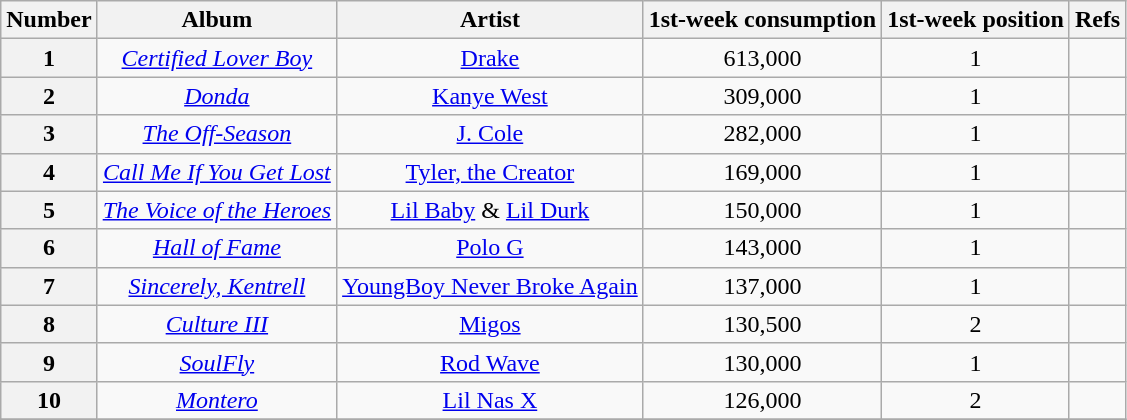<table class="wikitable sortable" style="text-align:center;">
<tr>
<th scope="col">Number</th>
<th scope="col">Album</th>
<th scope="col">Artist</th>
<th scope="col">1st-week consumption</th>
<th scope="col">1st-week position</th>
<th scope="col">Refs</th>
</tr>
<tr>
<th scope="row">1</th>
<td><em><a href='#'>Certified Lover Boy</a></em></td>
<td><a href='#'>Drake</a></td>
<td>613,000</td>
<td>1</td>
<td></td>
</tr>
<tr>
<th scope="row">2</th>
<td><em><a href='#'>Donda</a></em></td>
<td><a href='#'>Kanye West</a></td>
<td>309,000</td>
<td>1</td>
<td></td>
</tr>
<tr>
<th scope="row">3</th>
<td><em><a href='#'>The Off-Season</a></em></td>
<td><a href='#'>J. Cole</a></td>
<td>282,000</td>
<td>1</td>
<td></td>
</tr>
<tr>
<th scope="row">4</th>
<td><em><a href='#'>Call Me If You Get Lost</a></em></td>
<td><a href='#'>Tyler, the Creator</a></td>
<td>169,000</td>
<td>1</td>
<td></td>
</tr>
<tr>
<th scope="row">5</th>
<td><em><a href='#'>The Voice of the Heroes</a></em></td>
<td><a href='#'>Lil Baby</a> & <a href='#'>Lil Durk</a></td>
<td>150,000</td>
<td>1</td>
<td></td>
</tr>
<tr>
<th scope="row">6</th>
<td><em><a href='#'>Hall of Fame</a></em></td>
<td><a href='#'>Polo G</a></td>
<td>143,000</td>
<td>1</td>
<td></td>
</tr>
<tr>
<th scope="row">7</th>
<td><em><a href='#'>Sincerely, Kentrell</a></em></td>
<td><a href='#'>YoungBoy Never Broke Again</a></td>
<td>137,000</td>
<td>1</td>
<td></td>
</tr>
<tr>
<th scope="row">8</th>
<td><em><a href='#'>Culture III</a></em></td>
<td><a href='#'>Migos</a></td>
<td>130,500</td>
<td>2</td>
<td></td>
</tr>
<tr>
<th scope="row">9</th>
<td><em><a href='#'>SoulFly</a></em></td>
<td><a href='#'>Rod Wave</a></td>
<td>130,000</td>
<td>1</td>
<td></td>
</tr>
<tr>
<th scope="row">10</th>
<td><em><a href='#'>Montero</a></em></td>
<td><a href='#'>Lil Nas X</a></td>
<td>126,000</td>
<td>2</td>
<td></td>
</tr>
<tr>
</tr>
</table>
